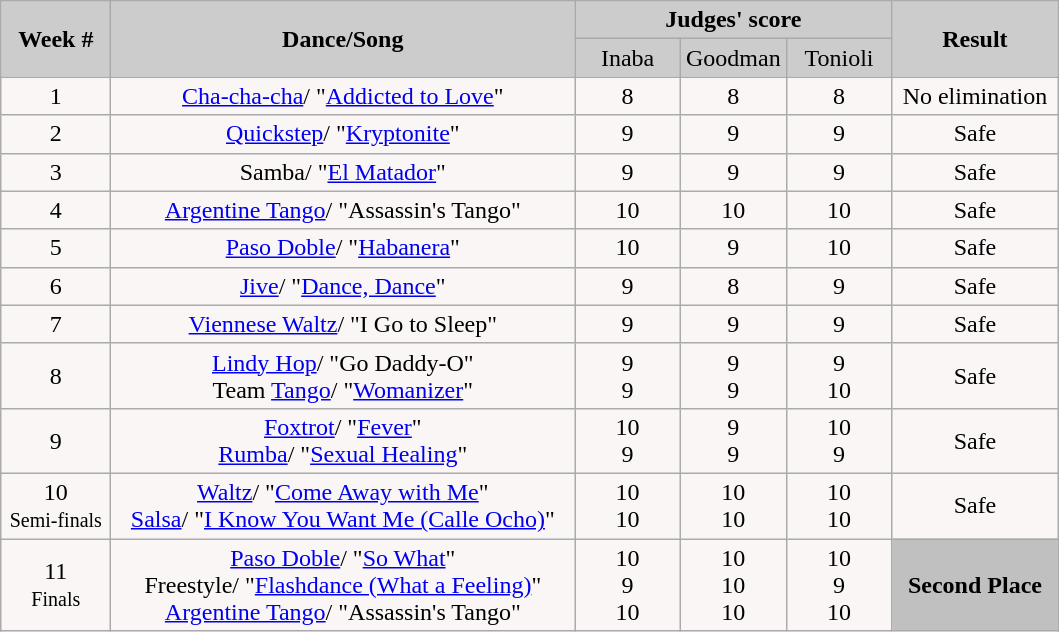<table class="wikitable">
<tr style="text-align:Center; background:#ccc;">
<td rowspan="2"><strong>Week #</strong></td>
<td rowspan="2"><strong>Dance/Song</strong></td>
<td colspan="3"><strong>Judges' score</strong></td>
<td rowspan="2"><strong>Result</strong></td>
</tr>
<tr style="text-align:center; background:#ccc;">
<td style="width:10%; ">Inaba</td>
<td style="width:10%; ">Goodman</td>
<td style="width:10%; ">Tonioli</td>
</tr>
<tr>
<td style="text-align:center; background:#faf6f6;">1</td>
<td style="text-align:center; background:#faf6f6;"><a href='#'>Cha-cha-cha</a>/ "<a href='#'>Addicted to Love</a>"</td>
<td style="text-align:center; background:#faf6f6;">8</td>
<td style="text-align:center; background:#faf6f6;">8</td>
<td style="text-align:center; background:#faf6f6;">8</td>
<td style="text-align:center; background:#faf6f6;">No elimination</td>
</tr>
<tr>
<td style="text-align:center; background:#faf6f6;">2</td>
<td style="text-align:center; background:#faf6f6;"><a href='#'>Quickstep</a>/ "<a href='#'>Kryptonite</a>"</td>
<td style="text-align:center; background:#faf6f6;">9</td>
<td style="text-align:center; background:#faf6f6;">9</td>
<td style="text-align:center; background:#faf6f6;">9</td>
<td style="text-align:center; background:#faf6f6;">Safe</td>
</tr>
<tr style="text-align:center; background:#faf6f6;">
<td>3</td>
<td>Samba/ "<a href='#'>El Matador</a>"</td>
<td>9</td>
<td>9</td>
<td>9</td>
<td>Safe</td>
</tr>
<tr style="text-align:center; background:#faf6f6;">
<td>4</td>
<td><a href='#'>Argentine Tango</a>/ "Assassin's Tango"</td>
<td>10</td>
<td>10</td>
<td>10</td>
<td>Safe</td>
</tr>
<tr style="text-align:center; background:#faf6f6;">
<td>5</td>
<td><a href='#'>Paso Doble</a>/ "<a href='#'>Habanera</a>"</td>
<td>10</td>
<td>9</td>
<td>10</td>
<td>Safe</td>
</tr>
<tr>
<td style="text-align:center; background:#faf6f6;">6</td>
<td style="text-align:center; background:#faf6f6;"><a href='#'>Jive</a>/ "<a href='#'>Dance, Dance</a>"</td>
<td style="text-align:center; background:#faf6f6;">9</td>
<td style="text-align:center; background:#faf6f6;">8</td>
<td style="text-align:center; background:#faf6f6;">9</td>
<td style="text-align:center; background:#faf6f6;">Safe</td>
</tr>
<tr style="text-align:center; background:#faf6f6;">
<td>7</td>
<td><a href='#'>Viennese Waltz</a>/ "I Go to Sleep"</td>
<td>9</td>
<td>9</td>
<td>9</td>
<td>Safe</td>
</tr>
<tr>
<td style="text-align:center; background:#faf6f6;">8</td>
<td style="text-align:center; background:#faf6f6;"><a href='#'>Lindy Hop</a>/ "Go Daddy-O"<br>Team <a href='#'>Tango</a>/ "<a href='#'>Womanizer</a>"</td>
<td style="text-align:center; background:#faf6f6;">9<br>9</td>
<td style="text-align:center; background:#faf6f6;">9<br>9</td>
<td style="text-align:center; background:#faf6f6;">9<br>10</td>
<td style="text-align:center; background:#faf6f6;">Safe</td>
</tr>
<tr style="text-align:center; background:#faf6f6;">
<td>9</td>
<td><a href='#'>Foxtrot</a>/ "<a href='#'>Fever</a>"<br><a href='#'>Rumba</a>/ "<a href='#'>Sexual Healing</a>"</td>
<td>10<br>9</td>
<td>9<br>9</td>
<td>10<br>9</td>
<td>Safe</td>
</tr>
<tr>
<td style="text-align:center; background:#faf6f6;">10<br><small>Semi-finals</small></td>
<td style="text-align:center; background:#faf6f6;"><a href='#'>Waltz</a>/ "<a href='#'>Come Away with Me</a>"<br><a href='#'>Salsa</a>/ "<a href='#'>I Know You Want Me (Calle Ocho)</a>"</td>
<td style="text-align:center; background:#faf6f6;">10<br>10</td>
<td style="text-align:center; background:#faf6f6;">10<br>10</td>
<td style="text-align:center; background:#faf6f6;">10<br>10</td>
<td style="text-align:center; background:#faf6f6;">Safe</td>
</tr>
<tr style="text-align:center; background:#faf6f6;">
<td>11<br><small>Finals</small></td>
<td><a href='#'>Paso Doble</a>/ "<a href='#'>So What</a>"<br>Freestyle/ "<a href='#'>Flashdance (What a Feeling)</a>"<br><a href='#'>Argentine Tango</a>/ "Assassin's Tango"</td>
<td>10<br>9<br>10</td>
<td>10<br>10<br>10</td>
<td>10<br>9<br>10</td>
<td style="text-align:center; background:silver;"><strong>Second Place</strong></td>
</tr>
</table>
